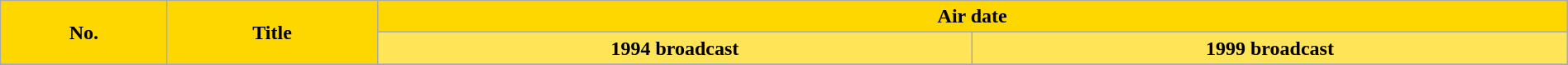<table class="wikitable plainrowheaders wikiepisodetable" style="width: 100%">
<tr>
<th rowspan="2" scope="col" style="background-color: gold"><abbr>No.</abbr></th>
<th rowspan="2" scope="col" style="background-color: gold">Title</th>
<th colspan="2" scope="col" style="background-color: gold">Air date</th>
</tr>
<tr>
<th scope="col" style="background-color: #ffe457">1994 broadcast</th>
<th scope="col" style="background-color: #ffe457">1999 broadcast</th>
</tr>
<tr>
</tr>
</table>
